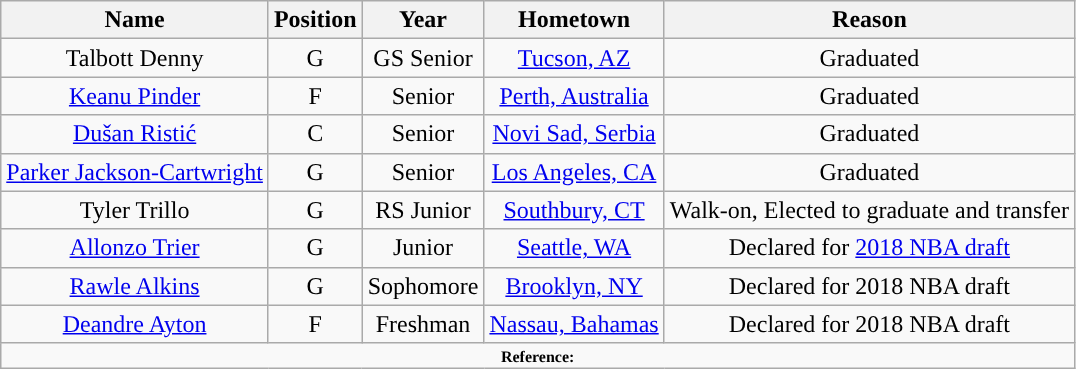<table class="wikitable" style="text-align: center">
<tr align=center>
<th>Name</th>
<th>Position</th>
<th>Year</th>
<th>Hometown</th>
<th>Reason</th>
</tr>
<tr>
<td>Talbott Denny</td>
<td>G</td>
<td>GS Senior</td>
<td><a href='#'>Tucson, AZ</a></td>
<td>Graduated</td>
</tr>
<tr>
<td><a href='#'>Keanu Pinder</a></td>
<td>F</td>
<td>Senior</td>
<td><a href='#'>Perth, Australia</a></td>
<td>Graduated</td>
</tr>
<tr>
<td><a href='#'>Dušan Ristić</a></td>
<td>C</td>
<td>Senior</td>
<td><a href='#'>Novi Sad, Serbia</a></td>
<td>Graduated</td>
</tr>
<tr>
<td><a href='#'>Parker Jackson-Cartwright</a></td>
<td>G</td>
<td>Senior</td>
<td><a href='#'>Los Angeles, CA</a></td>
<td>Graduated</td>
</tr>
<tr>
<td>Tyler Trillo</td>
<td>G</td>
<td>RS Junior</td>
<td><a href='#'>Southbury, CT</a></td>
<td>Walk-on, Elected to graduate and transfer</td>
</tr>
<tr>
<td><a href='#'>Allonzo Trier</a></td>
<td>G</td>
<td>Junior</td>
<td><a href='#'>Seattle, WA</a></td>
<td>Declared for <a href='#'>2018 NBA draft</a></td>
</tr>
<tr>
<td><a href='#'>Rawle Alkins</a></td>
<td>G</td>
<td>Sophomore</td>
<td><a href='#'>Brooklyn, NY</a></td>
<td>Declared for 2018 NBA draft</td>
</tr>
<tr>
<td><a href='#'>Deandre Ayton</a></td>
<td>F</td>
<td>Freshman</td>
<td><a href='#'>Nassau, Bahamas</a></td>
<td>Declared for 2018 NBA draft</td>
</tr>
<tr>
<td colspan="5" style="font-size:8pt; text-align:center;"><strong>Reference:</strong></td>
</tr>
</table>
